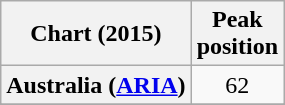<table class="wikitable sortable plainrowheaders" style="text-align:center;">
<tr>
<th scope="col">Chart (2015)</th>
<th scope="col">Peak<br>position</th>
</tr>
<tr>
<th scope="row">Australia (<a href='#'>ARIA</a>)</th>
<td>62</td>
</tr>
<tr>
</tr>
<tr>
</tr>
<tr>
</tr>
<tr>
</tr>
<tr>
</tr>
<tr>
</tr>
<tr>
</tr>
<tr>
</tr>
<tr>
</tr>
<tr>
</tr>
<tr>
</tr>
</table>
